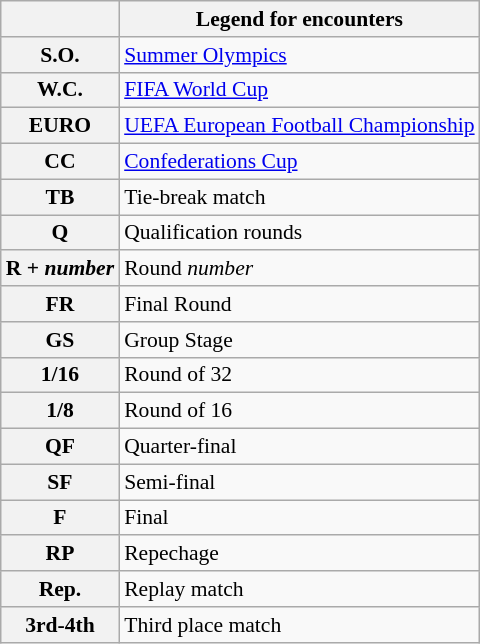<table class="wikitable collapsible" style="font-size: 90%">
<tr>
<th></th>
<th>Legend for encounters</th>
</tr>
<tr>
<th>S.O.</th>
<td><a href='#'>Summer Olympics</a></td>
</tr>
<tr>
<th>W.C.</th>
<td><a href='#'>FIFA World Cup</a></td>
</tr>
<tr>
<th>EURO</th>
<td><a href='#'>UEFA European Football Championship</a></td>
</tr>
<tr>
<th>CC</th>
<td><a href='#'>Confederations Cup</a></td>
</tr>
<tr>
<th>TB</th>
<td>Tie-break match</td>
</tr>
<tr>
<th>Q</th>
<td>Qualification rounds</td>
</tr>
<tr>
<th>R + <em>number</em></th>
<td>Round <em>number</em></td>
</tr>
<tr>
<th>FR</th>
<td>Final Round</td>
</tr>
<tr>
<th>GS</th>
<td>Group Stage</td>
</tr>
<tr>
<th>1/16</th>
<td>Round of 32</td>
</tr>
<tr>
<th>1/8</th>
<td>Round of 16</td>
</tr>
<tr>
<th>QF</th>
<td>Quarter-final</td>
</tr>
<tr>
<th>SF</th>
<td>Semi-final</td>
</tr>
<tr>
<th>F</th>
<td>Final</td>
</tr>
<tr>
<th>RP</th>
<td>Repechage</td>
</tr>
<tr>
<th>Rep.</th>
<td>Replay match</td>
</tr>
<tr>
<th>3rd-4th</th>
<td>Third place match</td>
</tr>
</table>
